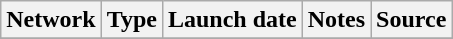<table class="wikitable sortable">
<tr>
<th>Network</th>
<th>Type</th>
<th>Launch date</th>
<th>Notes</th>
<th>Source</th>
</tr>
<tr>
</tr>
</table>
